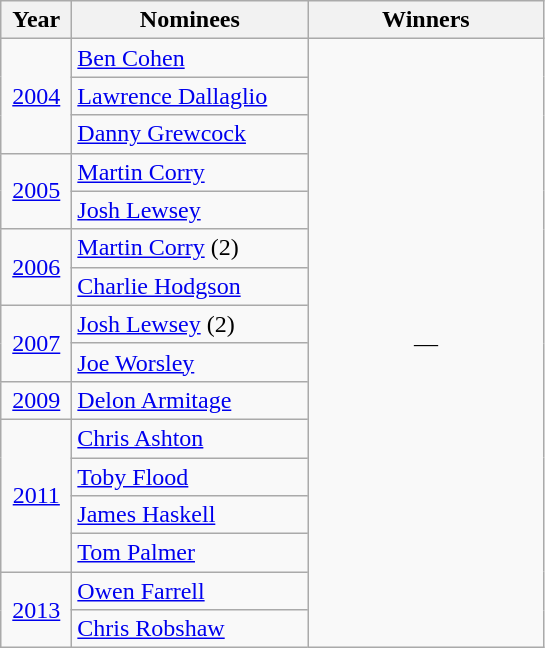<table class="wikitable">
<tr>
<th width=40>Year</th>
<th width=150>Nominees</th>
<th width=150>Winners</th>
</tr>
<tr>
<td rowspan=3 align=center><a href='#'>2004</a></td>
<td><a href='#'>Ben Cohen</a></td>
<td rowspan=16 align=center>—</td>
</tr>
<tr>
<td><a href='#'>Lawrence Dallaglio</a></td>
</tr>
<tr>
<td><a href='#'>Danny Grewcock</a></td>
</tr>
<tr>
<td rowspan=2 align=center><a href='#'>2005</a></td>
<td><a href='#'>Martin Corry</a></td>
</tr>
<tr>
<td><a href='#'>Josh Lewsey</a></td>
</tr>
<tr>
<td rowspan=2 align=center><a href='#'>2006</a></td>
<td><a href='#'>Martin Corry</a> (2)</td>
</tr>
<tr>
<td><a href='#'>Charlie Hodgson</a></td>
</tr>
<tr>
<td rowspan=2 align=center><a href='#'>2007</a></td>
<td><a href='#'>Josh Lewsey</a> (2)</td>
</tr>
<tr>
<td><a href='#'>Joe Worsley</a></td>
</tr>
<tr>
<td align=center><a href='#'>2009</a></td>
<td><a href='#'>Delon Armitage</a></td>
</tr>
<tr>
<td rowspan=4 align=center><a href='#'>2011</a></td>
<td><a href='#'>Chris Ashton</a></td>
</tr>
<tr>
<td><a href='#'>Toby Flood</a></td>
</tr>
<tr>
<td><a href='#'>James Haskell</a></td>
</tr>
<tr>
<td><a href='#'>Tom Palmer</a></td>
</tr>
<tr>
<td rowspan=2 align=center><a href='#'>2013</a></td>
<td><a href='#'>Owen Farrell</a></td>
</tr>
<tr>
<td><a href='#'>Chris Robshaw</a></td>
</tr>
</table>
